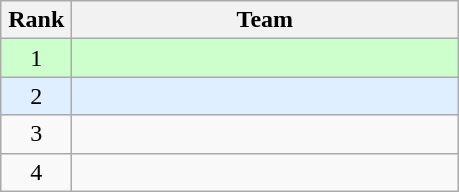<table class="wikitable" style="text-align: center;">
<tr>
<th width=40>Rank</th>
<th width=250>Team</th>
</tr>
<tr bgcolor=#ccffcc>
<td>1</td>
<td align=left></td>
</tr>
<tr bgcolor=#dfefff>
<td>2</td>
<td align=left></td>
</tr>
<tr>
<td>3</td>
<td align=left></td>
</tr>
<tr>
<td>4</td>
<td align=left></td>
</tr>
</table>
